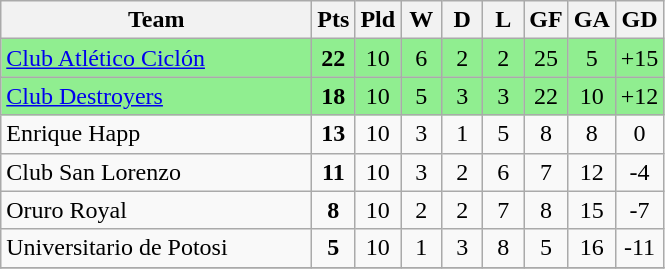<table class="wikitable" style="text-align: center;">
<tr>
<th width="200">Team</th>
<th width="20" abbr="Points">Pts</th>
<th width="20" abbr="Played">Pld</th>
<th width="20" abbr="Won">W</th>
<th width="20" abbr="Drawn">D</th>
<th width="20" abbr="Lost">L</th>
<th width="20" abbr="Goals for">GF</th>
<th width="20" abbr="Goals against">GA</th>
<th width="20" abbr="Goal difference">GD</th>
</tr>
<tr bgcolor="#90EE90">
<td style="text-align:left;"><a href='#'>Club Atlético Ciclón</a></td>
<td><strong>22</strong></td>
<td>10</td>
<td>6</td>
<td>2</td>
<td>2</td>
<td>25</td>
<td>5</td>
<td>+15</td>
</tr>
<tr bgcolor="#90EE90">
<td style="text-align:left;"><a href='#'>Club Destroyers</a></td>
<td><strong>18</strong></td>
<td>10</td>
<td>5</td>
<td>3</td>
<td>3</td>
<td>22</td>
<td>10</td>
<td>+12</td>
</tr>
<tr>
<td style="text-align:left;">Enrique Happ</td>
<td><strong>13</strong></td>
<td>10</td>
<td>3</td>
<td>1</td>
<td>5</td>
<td>8</td>
<td>8</td>
<td>0</td>
</tr>
<tr>
<td style="text-align:left;">Club San Lorenzo</td>
<td><strong>11</strong></td>
<td>10</td>
<td>3</td>
<td>2</td>
<td>6</td>
<td>7</td>
<td>12</td>
<td>-4</td>
</tr>
<tr>
<td style="text-align:left;">Oruro Royal</td>
<td><strong>8</strong></td>
<td>10</td>
<td>2</td>
<td>2</td>
<td>7</td>
<td>8</td>
<td>15</td>
<td>-7</td>
</tr>
<tr>
<td style="text-align:left;">Universitario de Potosi</td>
<td><strong>5</strong></td>
<td>10</td>
<td>1</td>
<td>3</td>
<td>8</td>
<td>5</td>
<td>16</td>
<td>-11</td>
</tr>
<tr>
</tr>
</table>
